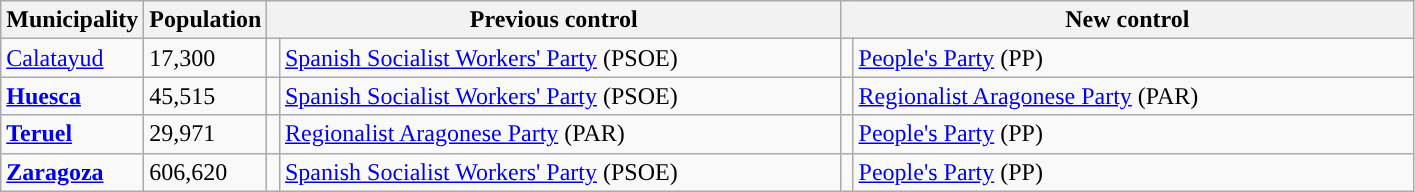<table class="wikitable sortable">
<tr>
<th>Municipality</th>
<th>Population</th>
<th colspan="2" style="width:375px;">Previous control</th>
<th colspan="2" style="width:375px;">New control</th>
</tr>
<tr>
<td><a href='#'>Calatayud</a></td>
<td>17,300</td>
<td width="1" style="color:inherit;background:"></td>
<td><a href='#'>Spanish Socialist Workers' Party</a> (PSOE)</td>
<td width="1" style="color:inherit;background:"></td>
<td><a href='#'>People's Party</a> (PP)</td>
</tr>
<tr>
<td><strong><a href='#'>Huesca</a></strong></td>
<td>45,515</td>
<td style="color:inherit;background:"></td>
<td><a href='#'>Spanish Socialist Workers' Party</a> (PSOE)</td>
<td style="color:inherit;background:"></td>
<td><a href='#'>Regionalist Aragonese Party</a> (PAR) </td>
</tr>
<tr>
<td><strong><a href='#'>Teruel</a></strong></td>
<td>29,971</td>
<td style="color:inherit;background:"></td>
<td><a href='#'>Regionalist Aragonese Party</a> (PAR)</td>
<td style="color:inherit;background:"></td>
<td><a href='#'>People's Party</a> (PP)</td>
</tr>
<tr>
<td><strong><a href='#'>Zaragoza</a></strong></td>
<td>606,620</td>
<td style="color:inherit;background:"></td>
<td><a href='#'>Spanish Socialist Workers' Party</a> (PSOE)</td>
<td style="color:inherit;background:"></td>
<td><a href='#'>People's Party</a> (PP)</td>
</tr>
</table>
